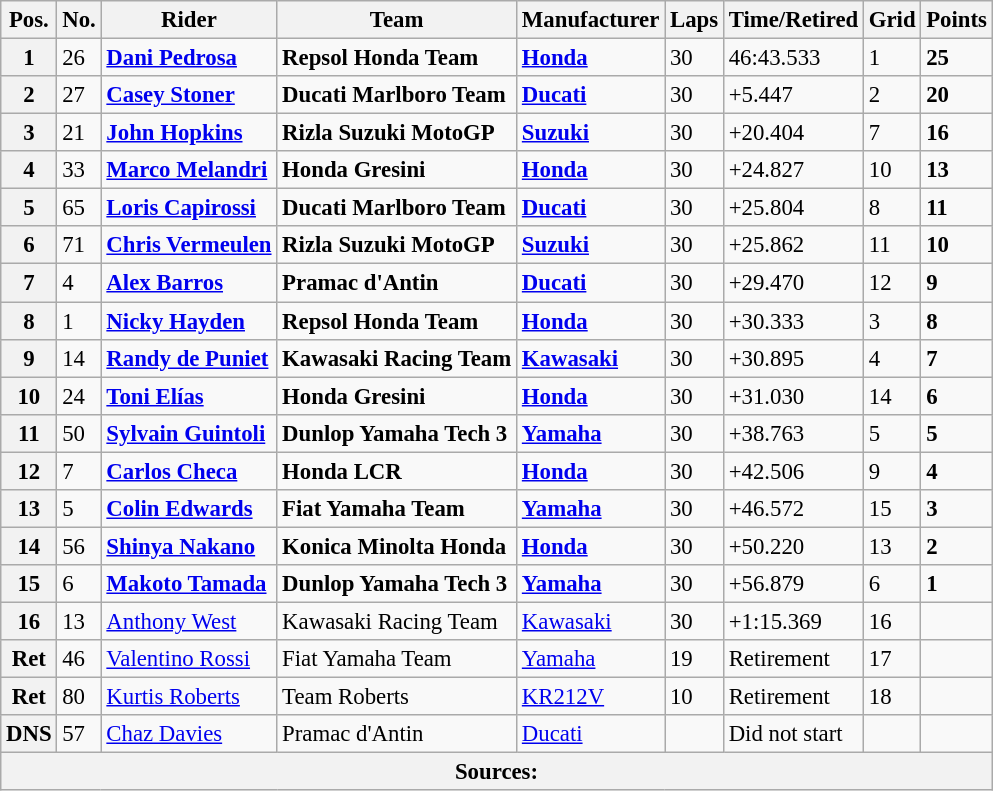<table class="wikitable" style="font-size: 95%;">
<tr>
<th>Pos.</th>
<th>No.</th>
<th>Rider</th>
<th>Team</th>
<th>Manufacturer</th>
<th>Laps</th>
<th>Time/Retired</th>
<th>Grid</th>
<th>Points</th>
</tr>
<tr>
<th>1</th>
<td>26</td>
<td> <strong><a href='#'>Dani Pedrosa</a></strong></td>
<td><strong>Repsol Honda Team</strong></td>
<td><strong><a href='#'>Honda</a></strong></td>
<td>30</td>
<td>46:43.533</td>
<td>1</td>
<td><strong>25</strong></td>
</tr>
<tr>
<th>2</th>
<td>27</td>
<td> <strong><a href='#'>Casey Stoner</a></strong></td>
<td><strong>Ducati Marlboro Team</strong></td>
<td><strong><a href='#'>Ducati</a></strong></td>
<td>30</td>
<td>+5.447</td>
<td>2</td>
<td><strong>20</strong></td>
</tr>
<tr>
<th>3</th>
<td>21</td>
<td> <strong><a href='#'>John Hopkins</a></strong></td>
<td><strong>Rizla Suzuki MotoGP</strong></td>
<td><strong><a href='#'>Suzuki</a></strong></td>
<td>30</td>
<td>+20.404</td>
<td>7</td>
<td><strong>16</strong></td>
</tr>
<tr>
<th>4</th>
<td>33</td>
<td> <strong><a href='#'>Marco Melandri</a></strong></td>
<td><strong>Honda Gresini</strong></td>
<td><strong><a href='#'>Honda</a></strong></td>
<td>30</td>
<td>+24.827</td>
<td>10</td>
<td><strong>13</strong></td>
</tr>
<tr>
<th>5</th>
<td>65</td>
<td> <strong><a href='#'>Loris Capirossi</a></strong></td>
<td><strong>Ducati Marlboro Team</strong></td>
<td><strong><a href='#'>Ducati</a></strong></td>
<td>30</td>
<td>+25.804</td>
<td>8</td>
<td><strong>11</strong></td>
</tr>
<tr>
<th>6</th>
<td>71</td>
<td> <strong><a href='#'>Chris Vermeulen</a></strong></td>
<td><strong>Rizla Suzuki MotoGP</strong></td>
<td><strong><a href='#'>Suzuki</a></strong></td>
<td>30</td>
<td>+25.862</td>
<td>11</td>
<td><strong>10</strong></td>
</tr>
<tr>
<th>7</th>
<td>4</td>
<td> <strong><a href='#'>Alex Barros</a></strong></td>
<td><strong>Pramac d'Antin</strong></td>
<td><strong><a href='#'>Ducati</a></strong></td>
<td>30</td>
<td>+29.470</td>
<td>12</td>
<td><strong>9</strong></td>
</tr>
<tr>
<th>8</th>
<td>1</td>
<td> <strong><a href='#'>Nicky Hayden</a></strong></td>
<td><strong>Repsol Honda Team</strong></td>
<td><strong><a href='#'>Honda</a></strong></td>
<td>30</td>
<td>+30.333</td>
<td>3</td>
<td><strong>8</strong></td>
</tr>
<tr>
<th>9</th>
<td>14</td>
<td> <strong><a href='#'>Randy de Puniet</a></strong></td>
<td><strong>Kawasaki Racing Team</strong></td>
<td><strong><a href='#'>Kawasaki</a></strong></td>
<td>30</td>
<td>+30.895</td>
<td>4</td>
<td><strong>7</strong></td>
</tr>
<tr>
<th>10</th>
<td>24</td>
<td> <strong><a href='#'>Toni Elías</a></strong></td>
<td><strong>Honda Gresini</strong></td>
<td><strong><a href='#'>Honda</a></strong></td>
<td>30</td>
<td>+31.030</td>
<td>14</td>
<td><strong>6</strong></td>
</tr>
<tr>
<th>11</th>
<td>50</td>
<td> <strong><a href='#'>Sylvain Guintoli</a></strong></td>
<td><strong>Dunlop Yamaha Tech 3</strong></td>
<td><strong><a href='#'>Yamaha</a></strong></td>
<td>30</td>
<td>+38.763</td>
<td>5</td>
<td><strong>5</strong></td>
</tr>
<tr>
<th>12</th>
<td>7</td>
<td> <strong><a href='#'>Carlos Checa</a></strong></td>
<td><strong>Honda LCR</strong></td>
<td><strong><a href='#'>Honda</a></strong></td>
<td>30</td>
<td>+42.506</td>
<td>9</td>
<td><strong>4</strong></td>
</tr>
<tr>
<th>13</th>
<td>5</td>
<td> <strong><a href='#'>Colin Edwards</a></strong></td>
<td><strong>Fiat Yamaha Team</strong></td>
<td><strong><a href='#'>Yamaha</a></strong></td>
<td>30</td>
<td>+46.572</td>
<td>15</td>
<td><strong>3</strong></td>
</tr>
<tr>
<th>14</th>
<td>56</td>
<td> <strong><a href='#'>Shinya Nakano</a></strong></td>
<td><strong>Konica Minolta Honda</strong></td>
<td><strong><a href='#'>Honda</a></strong></td>
<td>30</td>
<td>+50.220</td>
<td>13</td>
<td><strong>2</strong></td>
</tr>
<tr>
<th>15</th>
<td>6</td>
<td> <strong><a href='#'>Makoto Tamada</a></strong></td>
<td><strong>Dunlop Yamaha Tech 3</strong></td>
<td><strong><a href='#'>Yamaha</a></strong></td>
<td>30</td>
<td>+56.879</td>
<td>6</td>
<td><strong>1</strong></td>
</tr>
<tr>
<th>16</th>
<td>13</td>
<td> <a href='#'>Anthony West</a></td>
<td>Kawasaki Racing Team</td>
<td><a href='#'>Kawasaki</a></td>
<td>30</td>
<td>+1:15.369</td>
<td>16</td>
<td></td>
</tr>
<tr>
<th>Ret</th>
<td>46</td>
<td> <a href='#'>Valentino Rossi</a></td>
<td>Fiat Yamaha Team</td>
<td><a href='#'>Yamaha</a></td>
<td>19</td>
<td>Retirement</td>
<td>17</td>
<td></td>
</tr>
<tr>
<th>Ret</th>
<td>80</td>
<td> <a href='#'>Kurtis Roberts</a></td>
<td>Team Roberts</td>
<td><a href='#'>KR212V</a></td>
<td>10</td>
<td>Retirement</td>
<td>18</td>
<td></td>
</tr>
<tr>
<th>DNS</th>
<td>57</td>
<td> <a href='#'>Chaz Davies</a></td>
<td>Pramac d'Antin</td>
<td><a href='#'>Ducati</a></td>
<td></td>
<td>Did not start</td>
<td></td>
<td></td>
</tr>
<tr>
<th colspan=9>Sources: </th>
</tr>
</table>
